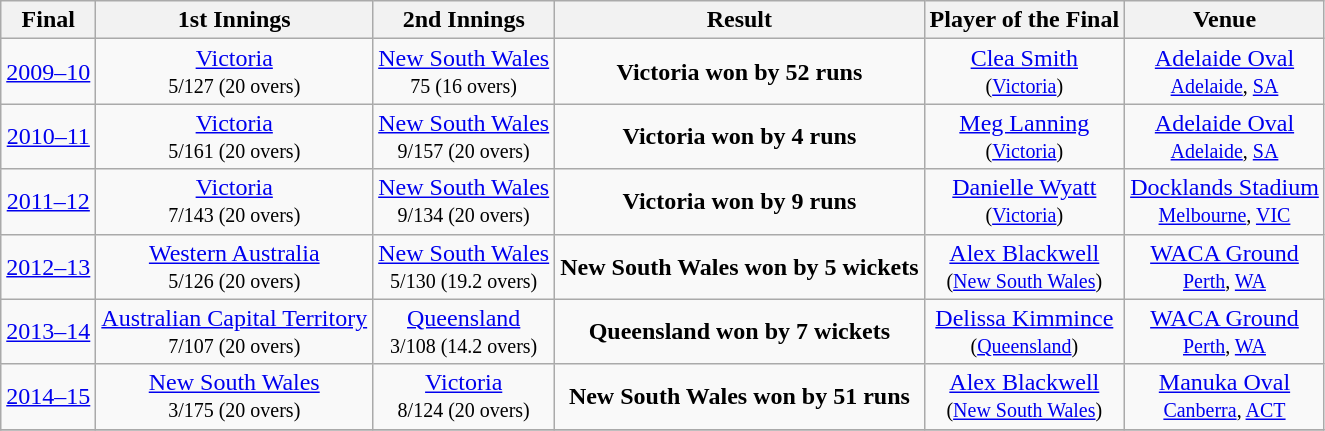<table class="wikitable" style="font-size:100%;">
<tr>
<th>Final</th>
<th>1st Innings</th>
<th>2nd Innings</th>
<th>Result</th>
<th>Player of the Final</th>
<th>Venue</th>
</tr>
<tr align=center>
<td><a href='#'>2009–10</a></td>
<td><a href='#'>Victoria</a><br><small>5/127 (20 overs)</small></td>
<td><a href='#'>New South Wales</a><br><small>75 (16 overs)</small></td>
<td><strong>Victoria won by 52 runs</strong><br><small></small></td>
<td><a href='#'>Clea Smith</a><br><small>(<a href='#'>Victoria</a>)</small></td>
<td><a href='#'>Adelaide Oval</a><br><small><a href='#'>Adelaide</a>, <a href='#'>SA</a></small></td>
</tr>
<tr align=center>
<td><a href='#'>2010–11</a></td>
<td><a href='#'>Victoria</a><br><small>5/161 (20 overs)</small></td>
<td><a href='#'>New South Wales</a><br><small>9/157 (20 overs)</small></td>
<td><strong>Victoria won by 4 runs</strong><br><small></small></td>
<td><a href='#'>Meg Lanning</a><br><small>(<a href='#'>Victoria</a>)</small></td>
<td><a href='#'>Adelaide Oval</a><br><small><a href='#'>Adelaide</a>, <a href='#'>SA</a></small></td>
</tr>
<tr align=center>
<td><a href='#'>2011–12</a></td>
<td><a href='#'>Victoria</a><br><small>7/143 (20 overs)</small></td>
<td><a href='#'>New South Wales</a><br><small>9/134 (20 overs)</small></td>
<td><strong>Victoria won by 9 runs</strong><br><small></small></td>
<td><a href='#'>Danielle Wyatt</a><br><small>(<a href='#'>Victoria</a>)</small></td>
<td><a href='#'>Docklands Stadium</a><br><small><a href='#'>Melbourne</a>, <a href='#'>VIC</a></small></td>
</tr>
<tr align=center>
<td><a href='#'>2012–13</a></td>
<td><a href='#'>Western Australia</a><br><small>5/126 (20 overs)</small></td>
<td><a href='#'>New South Wales</a><br><small>5/130 (19.2 overs)</small></td>
<td><strong>New South Wales won by 5 wickets</strong><br><small></small></td>
<td><a href='#'>Alex Blackwell</a><br><small>(<a href='#'>New South Wales</a>)</small></td>
<td><a href='#'>WACA Ground</a><br><small><a href='#'>Perth</a>, <a href='#'>WA</a></small></td>
</tr>
<tr align=center>
<td><a href='#'>2013–14</a></td>
<td><a href='#'>Australian Capital Territory</a> <br><small>7/107 (20 overs)</small></td>
<td><a href='#'>Queensland</a><br><small>3/108 (14.2 overs)</small></td>
<td><strong>Queensland won by 7 wickets</strong><br><small></small></td>
<td><a href='#'>Delissa Kimmince</a><br><small>(<a href='#'>Queensland</a>)</small></td>
<td><a href='#'>WACA Ground</a><br><small><a href='#'>Perth</a>, <a href='#'>WA</a></small></td>
</tr>
<tr align=center>
<td><a href='#'>2014–15</a></td>
<td><a href='#'>New South Wales</a><br><small>3/175 (20 overs)</small></td>
<td><a href='#'>Victoria</a><br><small>8/124 (20 overs)</small></td>
<td><strong>New South Wales won by 51 runs</strong><br><small></small></td>
<td><a href='#'>Alex Blackwell</a><br><small>(<a href='#'>New South Wales</a>)</small></td>
<td><a href='#'>Manuka Oval</a><br><small><a href='#'>Canberra</a>, <a href='#'>ACT</a></small></td>
</tr>
<tr>
</tr>
</table>
